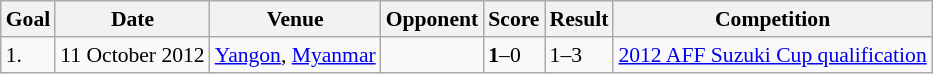<table class="wikitable" style="font-size:90%;">
<tr>
<th>Goal</th>
<th>Date</th>
<th>Venue</th>
<th>Opponent</th>
<th>Score</th>
<th>Result</th>
<th>Competition</th>
</tr>
<tr>
<td>1.</td>
<td>11 October 2012</td>
<td><a href='#'>Yangon</a>, <a href='#'>Myanmar</a></td>
<td></td>
<td><strong>1</strong>–0</td>
<td>1–3</td>
<td><a href='#'>2012 AFF Suzuki Cup qualification</a></td>
</tr>
</table>
